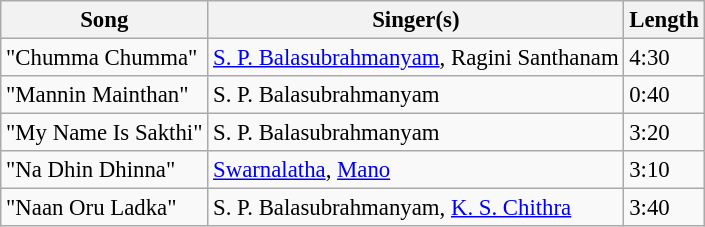<table class="wikitable" style="font-size:95%;">
<tr>
<th>Song</th>
<th>Singer(s)</th>
<th>Length</th>
</tr>
<tr>
<td>"Chumma Chumma"</td>
<td><a href='#'>S. P. Balasubrahmanyam</a>, Ragini Santhanam</td>
<td>4:30</td>
</tr>
<tr>
<td>"Mannin Mainthan"</td>
<td>S. P. Balasubrahmanyam</td>
<td>0:40</td>
</tr>
<tr>
<td>"My Name Is Sakthi"</td>
<td>S. P. Balasubrahmanyam</td>
<td>3:20</td>
</tr>
<tr>
<td>"Na Dhin Dhinna"</td>
<td><a href='#'>Swarnalatha</a>, <a href='#'>Mano</a></td>
<td>3:10</td>
</tr>
<tr>
<td>"Naan Oru Ladka"</td>
<td>S. P. Balasubrahmanyam, <a href='#'>K. S. Chithra</a></td>
<td>3:40</td>
</tr>
</table>
